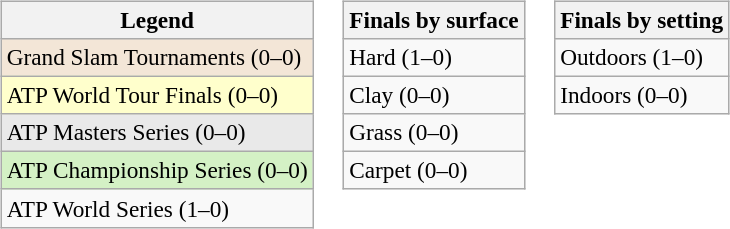<table>
<tr valign=top>
<td><br><table class=wikitable style=font-size:97%>
<tr>
<th>Legend</th>
</tr>
<tr style="background:#f3e6d7;">
<td>Grand Slam Tournaments (0–0)</td>
</tr>
<tr style="background:#ffc;">
<td>ATP World Tour Finals (0–0)</td>
</tr>
<tr style="background:#e9e9e9;">
<td>ATP Masters Series (0–0)</td>
</tr>
<tr style="background:#d4f1c5;">
<td>ATP Championship Series (0–0)</td>
</tr>
<tr>
<td>ATP World Series (1–0)</td>
</tr>
</table>
</td>
<td><br><table class=wikitable style=font-size:97%>
<tr>
<th>Finals by surface</th>
</tr>
<tr>
<td>Hard (1–0)</td>
</tr>
<tr>
<td>Clay (0–0)</td>
</tr>
<tr>
<td>Grass (0–0)</td>
</tr>
<tr>
<td>Carpet (0–0)</td>
</tr>
</table>
</td>
<td><br><table class=wikitable style=font-size:97%>
<tr>
<th>Finals by setting</th>
</tr>
<tr>
<td>Outdoors (1–0)</td>
</tr>
<tr>
<td>Indoors (0–0)</td>
</tr>
</table>
</td>
</tr>
</table>
